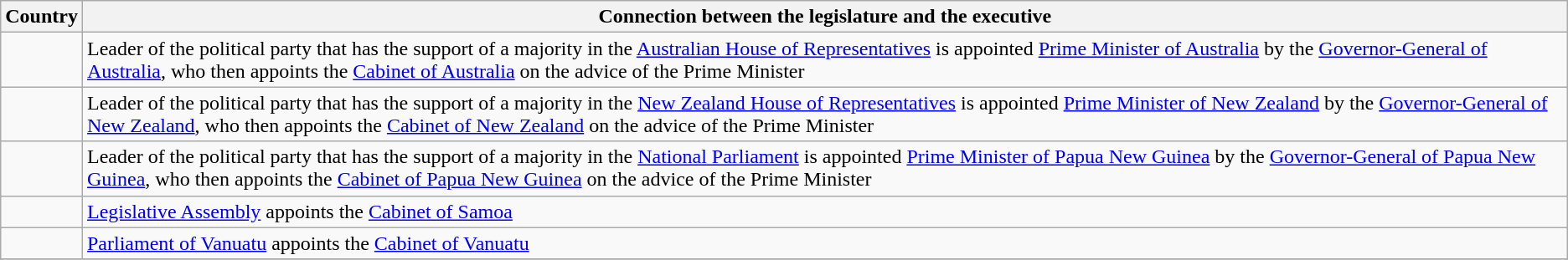<table class="wikitable">
<tr>
<th>Country</th>
<th>Connection between the legislature and the executive</th>
</tr>
<tr>
<td></td>
<td>Leader of the political party that has the support of a majority in the <a href='#'>Australian House of Representatives</a> is appointed <a href='#'>Prime Minister of Australia</a> by the <a href='#'>Governor-General of Australia</a>, who then appoints the <a href='#'>Cabinet of Australia</a> on the advice of the Prime Minister</td>
</tr>
<tr>
<td></td>
<td>Leader of the political party that has the support of a majority in the <a href='#'>New Zealand House of Representatives</a> is appointed <a href='#'>Prime Minister of New Zealand</a> by the <a href='#'>Governor-General of New Zealand</a>, who then appoints the <a href='#'>Cabinet of New Zealand</a> on the advice of the Prime Minister</td>
</tr>
<tr>
<td></td>
<td>Leader of the political party that has the support of a majority in the <a href='#'>National Parliament</a> is appointed <a href='#'>Prime Minister of Papua New Guinea</a> by the <a href='#'>Governor-General of Papua New Guinea</a>, who then appoints the <a href='#'>Cabinet of Papua New Guinea</a> on the advice of the Prime Minister</td>
</tr>
<tr>
<td></td>
<td><a href='#'>Legislative Assembly</a> appoints the <a href='#'>Cabinet of Samoa</a></td>
</tr>
<tr>
<td></td>
<td><a href='#'>Parliament of Vanuatu</a> appoints the <a href='#'>Cabinet of Vanuatu</a></td>
</tr>
<tr>
</tr>
</table>
